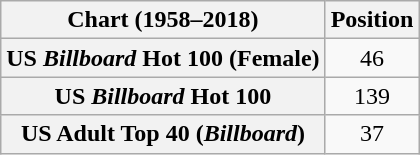<table class="wikitable sortable plainrowheaders" style="text-align:center;">
<tr>
<th scope="col">Chart (1958–2018)</th>
<th scope="col">Position</th>
</tr>
<tr>
<th scope="row">US <em>Billboard</em> Hot 100 (Female)</th>
<td>46</td>
</tr>
<tr>
<th scope="row">US <em>Billboard</em> Hot 100</th>
<td>139</td>
</tr>
<tr>
<th scope="row">US Adult Top 40 (<em>Billboard</em>)</th>
<td>37</td>
</tr>
</table>
